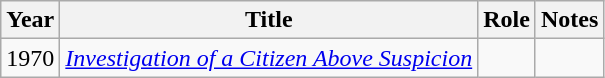<table class="wikitable">
<tr>
<th>Year</th>
<th>Title</th>
<th>Role</th>
<th>Notes</th>
</tr>
<tr>
<td>1970</td>
<td><em><a href='#'>Investigation of a Citizen Above Suspicion</a></em></td>
<td></td>
<td></td>
</tr>
</table>
